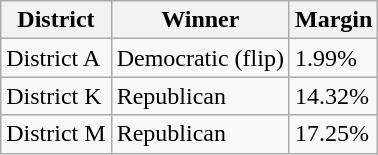<table class="wikitable sortable">
<tr>
<th>District</th>
<th>Winner</th>
<th>Margin</th>
</tr>
<tr>
<td>District A</td>
<td data-sort-value=1 >Democratic (flip)</td>
<td>1.99%</td>
</tr>
<tr>
<td>District K</td>
<td data-sort-value=1 >Republican</td>
<td>14.32%</td>
</tr>
<tr>
<td>District M</td>
<td data-sort-value=1 >Republican</td>
<td>17.25%</td>
</tr>
</table>
